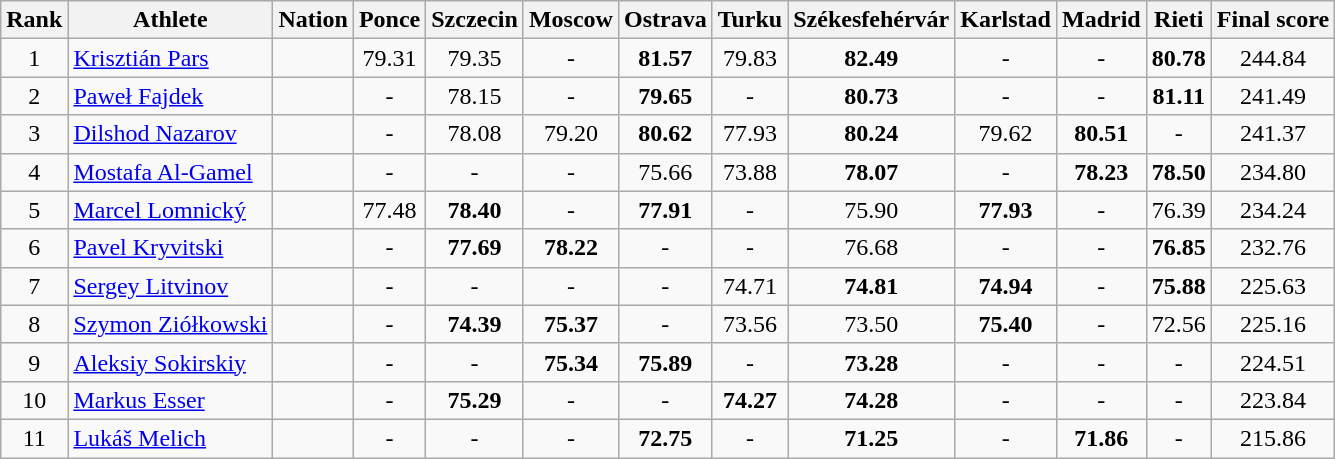<table class=wikitable style="text-align:center">
<tr>
<th>Rank</th>
<th>Athlete</th>
<th>Nation</th>
<th>Ponce</th>
<th>Szczecin</th>
<th>Moscow</th>
<th>Ostrava</th>
<th>Turku</th>
<th>Székesfehérvár</th>
<th>Karlstad</th>
<th>Madrid</th>
<th>Rieti</th>
<th>Final score</th>
</tr>
<tr>
<td>1</td>
<td align=left><a href='#'>Krisztián Pars</a></td>
<td align=left></td>
<td>79.31</td>
<td>79.35</td>
<td>-</td>
<td><strong>81.57</strong></td>
<td>79.83</td>
<td><strong>82.49</strong></td>
<td>-</td>
<td>-</td>
<td><strong>80.78</strong></td>
<td>244.84</td>
</tr>
<tr>
<td>2</td>
<td align=left><a href='#'>Paweł Fajdek</a></td>
<td align=left></td>
<td>-</td>
<td>78.15</td>
<td>-</td>
<td><strong>79.65</strong></td>
<td>-</td>
<td><strong>80.73</strong></td>
<td>-</td>
<td>-</td>
<td><strong>81.11</strong></td>
<td>241.49</td>
</tr>
<tr>
<td>3</td>
<td align=left><a href='#'>Dilshod Nazarov</a></td>
<td align=left></td>
<td>-</td>
<td>78.08</td>
<td>79.20</td>
<td><strong>80.62</strong></td>
<td>77.93</td>
<td><strong>80.24</strong></td>
<td>79.62</td>
<td><strong>80.51</strong></td>
<td>-</td>
<td>241.37</td>
</tr>
<tr>
<td>4</td>
<td align=left><a href='#'>Mostafa Al-Gamel</a></td>
<td align=left></td>
<td>-</td>
<td>-</td>
<td>-</td>
<td>75.66</td>
<td>73.88</td>
<td><strong>78.07</strong></td>
<td>-</td>
<td><strong>78.23</strong></td>
<td><strong>78.50</strong></td>
<td>234.80</td>
</tr>
<tr>
<td>5</td>
<td align=left><a href='#'>Marcel Lomnický</a></td>
<td align=left></td>
<td>77.48</td>
<td><strong>78.40</strong></td>
<td>-</td>
<td><strong>77.91</strong></td>
<td>-</td>
<td>75.90</td>
<td><strong>77.93</strong></td>
<td>-</td>
<td>76.39</td>
<td>234.24</td>
</tr>
<tr>
<td>6</td>
<td align=left><a href='#'>Pavel Kryvitski</a></td>
<td align=left></td>
<td>-</td>
<td><strong>77.69</strong></td>
<td><strong>78.22</strong></td>
<td>-</td>
<td>-</td>
<td>76.68</td>
<td>-</td>
<td>-</td>
<td><strong>76.85</strong></td>
<td>232.76</td>
</tr>
<tr>
<td>7</td>
<td align=left><a href='#'>Sergey Litvinov</a></td>
<td align=left></td>
<td>-</td>
<td>-</td>
<td>-</td>
<td>-</td>
<td>74.71</td>
<td><strong>74.81</strong></td>
<td><strong>74.94</strong></td>
<td>-</td>
<td><strong>75.88</strong></td>
<td>225.63</td>
</tr>
<tr>
<td>8</td>
<td align=left><a href='#'>Szymon Ziółkowski</a></td>
<td align=left></td>
<td>-</td>
<td><strong>74.39</strong></td>
<td><strong>75.37</strong></td>
<td>-</td>
<td>73.56</td>
<td>73.50</td>
<td><strong>75.40</strong></td>
<td>-</td>
<td>72.56</td>
<td>225.16</td>
</tr>
<tr>
<td>9</td>
<td align=left><a href='#'>Aleksiy Sokirskiy</a></td>
<td align=left></td>
<td>-</td>
<td>-</td>
<td><strong>75.34</strong></td>
<td><strong>75.89</strong></td>
<td>-</td>
<td><strong>73.28</strong></td>
<td>-</td>
<td>-</td>
<td>-</td>
<td>224.51</td>
</tr>
<tr>
<td>10</td>
<td align=left><a href='#'>Markus Esser</a></td>
<td align=left></td>
<td>-</td>
<td><strong>75.29</strong></td>
<td>-</td>
<td>-</td>
<td><strong>74.27</strong></td>
<td><strong>74.28</strong></td>
<td>-</td>
<td>-</td>
<td>-</td>
<td>223.84</td>
</tr>
<tr>
<td>11</td>
<td align=left><a href='#'>Lukáš Melich</a></td>
<td align=left></td>
<td>-</td>
<td>-</td>
<td>-</td>
<td><strong>72.75</strong></td>
<td>-</td>
<td><strong>71.25</strong></td>
<td>-</td>
<td><strong>71.86</strong></td>
<td>-</td>
<td>215.86</td>
</tr>
</table>
